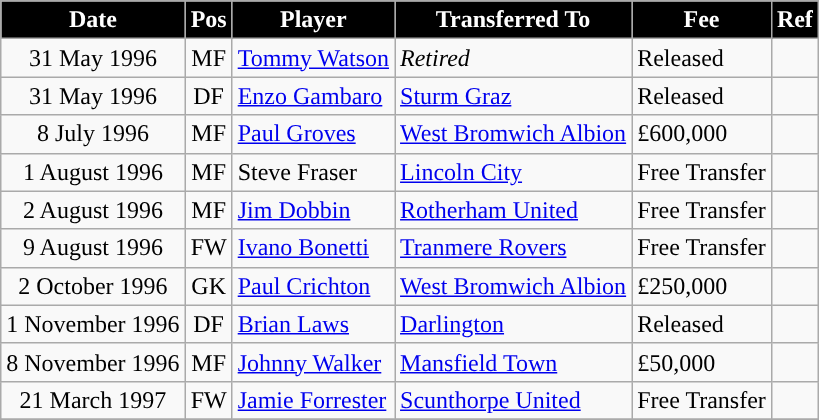<table class="wikitable plainrowheaders sortable">
<tr>
<th style="background:#000000; color:#FFFFFF; ">Date</th>
<th style="background:#000000; color:#FFFFff; ">Pos</th>
<th style="background:#000000; color:#FFFFff; ">Player</th>
<th style="background:#000000; color:#FFFFff; ">Transferred To</th>
<th style="background:#000000; color:#FFFFff; ">Fee</th>
<th style="background:#000000; color:#FFFFff; ">Ref</th>
</tr>
<tr>
<td align="center">31 May 1996</td>
<td align="center">MF</td>
<td> <a href='#'>Tommy Watson</a></td>
<td><em>Retired</em></td>
<td>Released</td>
<td></td>
</tr>
<tr>
<td align="center">31 May 1996</td>
<td align="center">DF</td>
<td> <a href='#'>Enzo Gambaro</a></td>
<td> <a href='#'>Sturm Graz</a></td>
<td>Released</td>
<td></td>
</tr>
<tr>
<td align="center">8 July 1996</td>
<td align="center">MF</td>
<td> <a href='#'>Paul Groves</a></td>
<td> <a href='#'>West Bromwich Albion</a></td>
<td>£600,000</td>
<td></td>
</tr>
<tr>
<td align="center">1 August 1996</td>
<td align="center">MF</td>
<td> Steve Fraser</td>
<td> <a href='#'>Lincoln City</a></td>
<td>Free Transfer</td>
<td></td>
</tr>
<tr>
<td align="center">2 August 1996</td>
<td align="center">MF</td>
<td> <a href='#'>Jim Dobbin</a></td>
<td> <a href='#'>Rotherham United</a></td>
<td>Free Transfer</td>
<td></td>
</tr>
<tr>
<td align="center">9 August 1996</td>
<td align="center">FW</td>
<td> <a href='#'>Ivano Bonetti</a></td>
<td> <a href='#'>Tranmere Rovers</a></td>
<td>Free Transfer</td>
<td></td>
</tr>
<tr>
<td align="center">2 October 1996</td>
<td align="center">GK</td>
<td> <a href='#'>Paul Crichton</a></td>
<td> <a href='#'>West Bromwich Albion</a></td>
<td>£250,000</td>
<td></td>
</tr>
<tr>
<td align="center">1 November 1996</td>
<td align="center">DF</td>
<td> <a href='#'>Brian Laws</a></td>
<td> <a href='#'>Darlington</a></td>
<td>Released</td>
<td></td>
</tr>
<tr>
<td align="center">8 November 1996</td>
<td align="center">MF</td>
<td> <a href='#'>Johnny Walker</a></td>
<td> <a href='#'>Mansfield Town</a></td>
<td>£50,000</td>
<td></td>
</tr>
<tr>
<td align="center">21 March 1997</td>
<td align="center">FW</td>
<td> <a href='#'>Jamie Forrester</a></td>
<td> <a href='#'>Scunthorpe United</a></td>
<td>Free Transfer</td>
<td></td>
</tr>
<tr>
</tr>
</table>
